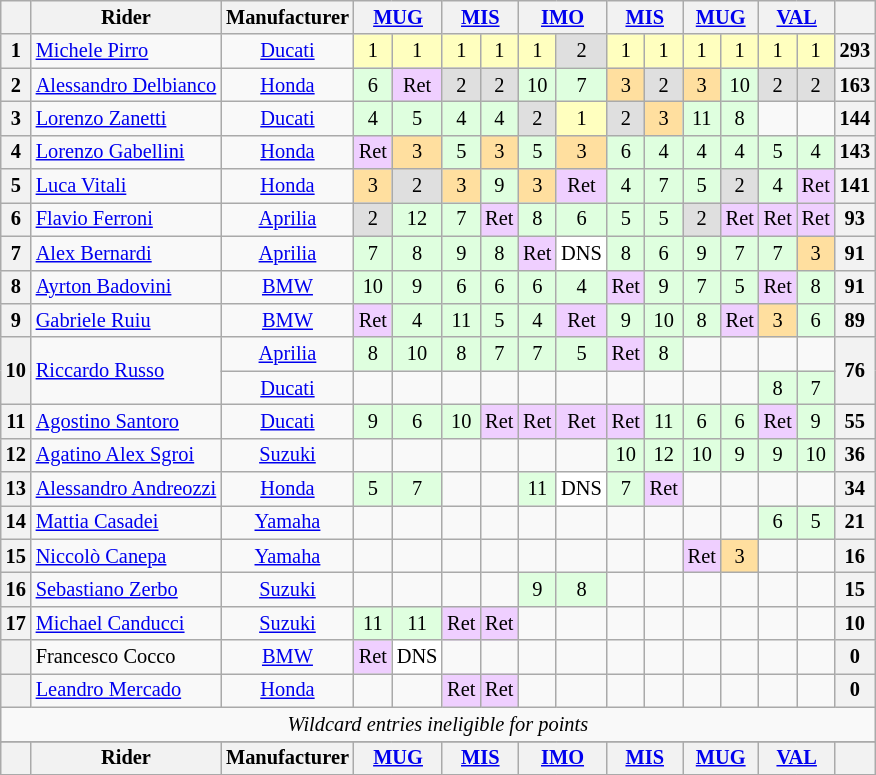<table align=left| class="wikitable" style="font-size: 85%; text-align: center">
<tr valign="top">
<th valign=middle></th>
<th valign=middle>Rider</th>
<th valign=middle>Manufacturer</th>
<th colspan=2><a href='#'>MUG</a></th>
<th colspan=2><a href='#'>MIS</a></th>
<th colspan=2><a href='#'>IMO</a></th>
<th colspan=2><a href='#'>MIS</a></th>
<th colspan=2><a href='#'>MUG</a></th>
<th colspan=2><a href='#'>VAL</a></th>
<th valign=middle>  </th>
</tr>
<tr>
<th>1</th>
<td align=left> <a href='#'>Michele Pirro</a></td>
<td><a href='#'>Ducati</a></td>
<td style="background:#ffffbf;">1</td>
<td style="background:#ffffbf;">1</td>
<td style="background:#ffffbf;">1</td>
<td style="background:#ffffbf;">1</td>
<td style="background:#ffffbf;">1</td>
<td style="background:#dfdfdf;">2</td>
<td style="background:#ffffbf;">1</td>
<td style="background:#ffffbf;">1</td>
<td style="background:#ffffbf;">1</td>
<td style="background:#ffffbf;">1</td>
<td style="background:#ffffbf;">1</td>
<td style="background:#ffffbf;">1</td>
<th>293</th>
</tr>
<tr>
<th>2</th>
<td align=left> <a href='#'>Alessandro Delbianco</a></td>
<td><a href='#'>Honda</a></td>
<td style="background:#dfffdf;">6</td>
<td style="background:#efcfff;">Ret</td>
<td style="background:#dfdfdf;">2</td>
<td style="background:#dfdfdf;">2</td>
<td style="background:#dfffdf;">10</td>
<td style="background:#dfffdf;">7</td>
<td style="background:#ffdf9f;">3</td>
<td style="background:#dfdfdf;">2</td>
<td style="background:#ffdf9f;">3</td>
<td style="background:#dfffdf;">10</td>
<td style="background:#dfdfdf;">2</td>
<td style="background:#dfdfdf;">2</td>
<th>163</th>
</tr>
<tr>
<th>3</th>
<td align=left> <a href='#'>Lorenzo Zanetti</a></td>
<td><a href='#'>Ducati</a></td>
<td style="background:#dfffdf;">4</td>
<td style="background:#dfffdf;">5</td>
<td style="background:#dfffdf;">4</td>
<td style="background:#dfffdf;">4</td>
<td style="background:#dfdfdf;">2</td>
<td style="background:#ffffbf;">1</td>
<td style="background:#dfdfdf;">2</td>
<td style="background:#ffdf9f;">3</td>
<td style="background:#dfffdf;">11</td>
<td style="background:#dfffdf;">8</td>
<td></td>
<td></td>
<th>144</th>
</tr>
<tr>
<th>4</th>
<td align=left> <a href='#'>Lorenzo Gabellini</a></td>
<td><a href='#'>Honda</a></td>
<td style="background:#efcfff;">Ret</td>
<td style="background:#ffdf9f;">3</td>
<td style="background:#dfffdf;">5</td>
<td style="background:#ffdf9f;">3</td>
<td style="background:#dfffdf;">5</td>
<td style="background:#ffdf9f;">3</td>
<td style="background:#dfffdf;">6</td>
<td style="background:#dfffdf;">4</td>
<td style="background:#dfffdf;">4</td>
<td style="background:#dfffdf;">4</td>
<td style="background:#dfffdf;">5</td>
<td style="background:#dfffdf;">4</td>
<th>143</th>
</tr>
<tr>
<th>5</th>
<td align=left> <a href='#'>Luca Vitali</a></td>
<td><a href='#'>Honda</a></td>
<td style="background:#ffdf9f;">3</td>
<td style="background:#dfdfdf;">2</td>
<td style="background:#ffdf9f;">3</td>
<td style="background:#dfffdf;">9</td>
<td style="background:#ffdf9f;">3</td>
<td style="background:#efcfff;">Ret</td>
<td style="background:#dfffdf;">4</td>
<td style="background:#dfffdf;">7</td>
<td style="background:#dfffdf;">5</td>
<td style="background:#dfdfdf;">2</td>
<td style="background:#dfffdf;">4</td>
<td style="background:#efcfff;">Ret</td>
<th>141</th>
</tr>
<tr>
<th>6</th>
<td align=left> <a href='#'>Flavio Ferroni</a></td>
<td><a href='#'>Aprilia</a></td>
<td style="background:#dfdfdf;">2</td>
<td style="background:#dfffdf;">12</td>
<td style="background:#dfffdf;">7</td>
<td style="background:#efcfff;">Ret</td>
<td style="background:#dfffdf;">8</td>
<td style="background:#dfffdf;">6</td>
<td style="background:#dfffdf;">5</td>
<td style="background:#dfffdf;">5</td>
<td style="background:#dfdfdf;">2</td>
<td style="background:#efcfff;">Ret</td>
<td style="background:#efcfff;">Ret</td>
<td style="background:#efcfff;">Ret</td>
<th>93</th>
</tr>
<tr>
<th>7</th>
<td align=left> <a href='#'>Alex Bernardi</a></td>
<td><a href='#'>Aprilia</a></td>
<td style="background:#dfffdf;">7</td>
<td style="background:#dfffdf;">8</td>
<td style="background:#dfffdf;">9</td>
<td style="background:#dfffdf;">8</td>
<td style="background:#efcfff;">Ret</td>
<td style="background:#ffffff;">DNS</td>
<td style="background:#dfffdf;">8</td>
<td style="background:#dfffdf;">6</td>
<td style="background:#dfffdf;">9</td>
<td style="background:#dfffdf;">7</td>
<td style="background:#dfffdf;">7</td>
<td style="background:#ffdf9f;">3</td>
<th>91</th>
</tr>
<tr>
<th>8</th>
<td align=left> <a href='#'>Ayrton Badovini</a></td>
<td><a href='#'>BMW</a></td>
<td style="background:#dfffdf;">10</td>
<td style="background:#dfffdf;">9</td>
<td style="background:#dfffdf;">6</td>
<td style="background:#dfffdf;">6</td>
<td style="background:#dfffdf;">6</td>
<td style="background:#dfffdf;">4</td>
<td style="background:#efcfff;">Ret</td>
<td style="background:#dfffdf;">9</td>
<td style="background:#dfffdf;">7</td>
<td style="background:#dfffdf;">5</td>
<td style="background:#efcfff;">Ret</td>
<td style="background:#dfffdf;">8</td>
<th>91</th>
</tr>
<tr>
<th>9</th>
<td align=left> <a href='#'>Gabriele Ruiu</a></td>
<td><a href='#'>BMW</a></td>
<td style="background:#efcfff;">Ret</td>
<td style="background:#dfffdf;">4</td>
<td style="background:#dfffdf;">11</td>
<td style="background:#dfffdf;">5</td>
<td style="background:#dfffdf;">4</td>
<td style="background:#efcfff;">Ret</td>
<td style="background:#dfffdf;">9</td>
<td style="background:#dfffdf;">10</td>
<td style="background:#dfffdf;">8</td>
<td style="background:#efcfff;">Ret</td>
<td style="background:#ffdf9f;">3</td>
<td style="background:#dfffdf;">6</td>
<th>89</th>
</tr>
<tr>
<th rowspan="2">10</th>
<td rowspan="2" align=left> <a href='#'>Riccardo Russo</a></td>
<td><a href='#'>Aprilia</a></td>
<td style="background:#dfffdf;">8</td>
<td style="background:#dfffdf;">10</td>
<td style="background:#dfffdf;">8</td>
<td style="background:#dfffdf;">7</td>
<td style="background:#dfffdf;">7</td>
<td style="background:#dfffdf;">5</td>
<td style="background:#efcfff;">Ret</td>
<td style="background:#dfffdf;">8</td>
<td></td>
<td></td>
<td></td>
<td></td>
<th rowspan="2">76</th>
</tr>
<tr>
<td><a href='#'>Ducati</a></td>
<td></td>
<td></td>
<td></td>
<td></td>
<td></td>
<td></td>
<td></td>
<td></td>
<td></td>
<td></td>
<td style="background:#dfffdf;">8</td>
<td style="background:#dfffdf;">7</td>
</tr>
<tr>
<th>11</th>
<td align=left> <a href='#'>Agostino Santoro</a></td>
<td><a href='#'>Ducati</a></td>
<td style="background:#dfffdf;">9</td>
<td style="background:#dfffdf;">6</td>
<td style="background:#dfffdf;">10</td>
<td style="background:#efcfff;">Ret</td>
<td style="background:#efcfff;">Ret</td>
<td style="background:#efcfff;">Ret</td>
<td style="background:#efcfff;">Ret</td>
<td style="background:#dfffdf;">11</td>
<td style="background:#dfffdf;">6</td>
<td style="background:#dfffdf;">6</td>
<td style="background:#efcfff;">Ret</td>
<td style="background:#dfffdf;">9</td>
<th>55</th>
</tr>
<tr>
<th>12</th>
<td align=left> <a href='#'>Agatino Alex Sgroi</a></td>
<td><a href='#'>Suzuki</a></td>
<td></td>
<td></td>
<td></td>
<td></td>
<td></td>
<td></td>
<td style="background:#dfffdf;">10</td>
<td style="background:#dfffdf;">12</td>
<td style="background:#dfffdf;">10</td>
<td style="background:#dfffdf;">9</td>
<td style="background:#dfffdf;">9</td>
<td style="background:#dfffdf;">10</td>
<th>36</th>
</tr>
<tr>
<th>13</th>
<td align=left> <a href='#'>Alessandro Andreozzi</a></td>
<td><a href='#'>Honda</a></td>
<td style="background:#dfffdf;">5</td>
<td style="background:#dfffdf;">7</td>
<td></td>
<td></td>
<td style="background:#dfffdf;">11</td>
<td style="background:#ffffff;">DNS</td>
<td style="background:#dfffdf;">7</td>
<td style="background:#efcfff;">Ret</td>
<td></td>
<td></td>
<td></td>
<td></td>
<th>34</th>
</tr>
<tr>
<th>14</th>
<td align=left> <a href='#'>Mattia Casadei</a></td>
<td><a href='#'>Yamaha</a></td>
<td></td>
<td></td>
<td></td>
<td></td>
<td></td>
<td></td>
<td></td>
<td></td>
<td></td>
<td></td>
<td style="background:#dfffdf;">6</td>
<td style="background:#dfffdf;">5</td>
<th>21</th>
</tr>
<tr>
<th>15</th>
<td align=left> <a href='#'>Niccolò Canepa</a></td>
<td><a href='#'>Yamaha</a></td>
<td></td>
<td></td>
<td></td>
<td></td>
<td></td>
<td></td>
<td></td>
<td></td>
<td style="background:#efcfff;">Ret</td>
<td style="background:#ffdf9f;">3</td>
<td></td>
<td></td>
<th>16</th>
</tr>
<tr>
<th>16</th>
<td align=left> <a href='#'>Sebastiano Zerbo</a></td>
<td><a href='#'>Suzuki</a></td>
<td></td>
<td></td>
<td></td>
<td></td>
<td style="background:#dfffdf;">9</td>
<td style="background:#dfffdf;">8</td>
<td></td>
<td></td>
<td></td>
<td></td>
<td></td>
<td></td>
<th>15</th>
</tr>
<tr>
<th>17</th>
<td align=left> <a href='#'>Michael Canducci</a></td>
<td><a href='#'>Suzuki</a></td>
<td style="background:#dfffdf;">11</td>
<td style="background:#dfffdf;">11</td>
<td style="background:#efcfff;">Ret</td>
<td style="background:#efcfff;">Ret</td>
<td></td>
<td></td>
<td></td>
<td></td>
<td></td>
<td></td>
<td></td>
<td></td>
<th>10</th>
</tr>
<tr>
<th></th>
<td align="left"> Francesco Cocco</td>
<td><a href='#'>BMW</a></td>
<td style="background:#efcfff;">Ret</td>
<td style="background:#ffffff;">DNS</td>
<td></td>
<td></td>
<td></td>
<td></td>
<td></td>
<td></td>
<td></td>
<td></td>
<td></td>
<td></td>
<th>0</th>
</tr>
<tr>
<th></th>
<td align="left"> <a href='#'>Leandro Mercado</a></td>
<td><a href='#'>Honda</a></td>
<td></td>
<td></td>
<td style="background:#efcfff;">Ret</td>
<td style="background:#efcfff;">Ret</td>
<td></td>
<td></td>
<td></td>
<td></td>
<td></td>
<td></td>
<td></td>
<td></td>
<th>0</th>
</tr>
<tr>
<td align=center colspan=16><em>Wildcard entries ineligible for points</em></td>
</tr>
<tr>
</tr>
<tr valign="top">
<th valign=middle></th>
<th valign=middle>Rider</th>
<th valign=middle>Manufacturer</th>
<th colspan=2><a href='#'>MUG</a></th>
<th colspan=2><a href='#'>MIS</a></th>
<th colspan=2><a href='#'>IMO</a></th>
<th colspan=2><a href='#'>MIS</a></th>
<th colspan=2><a href='#'>MUG</a></th>
<th colspan=2><a href='#'>VAL</a></th>
<th valign=middle>  </th>
</tr>
<tr>
</tr>
</table>
